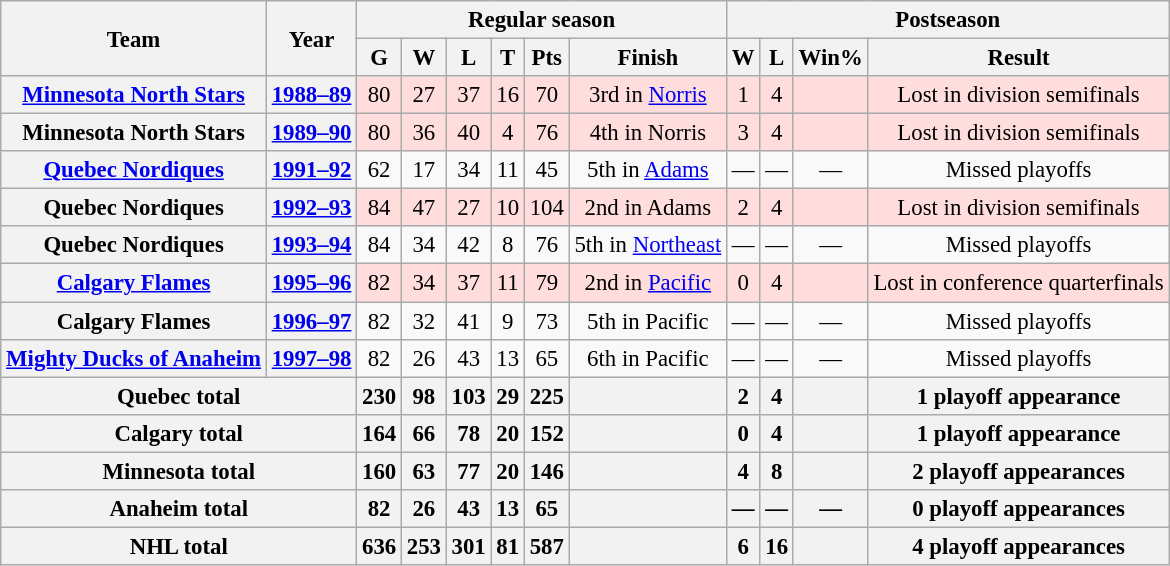<table class="wikitable" style="font-size:95%; text-align:center;">
<tr>
<th rowspan="2">Team</th>
<th rowspan="2">Year</th>
<th colspan="6">Regular season</th>
<th colspan="4">Postseason</th>
</tr>
<tr>
<th>G</th>
<th>W</th>
<th>L</th>
<th>T</th>
<th>Pts</th>
<th>Finish</th>
<th>W</th>
<th>L</th>
<th>Win%</th>
<th>Result</th>
</tr>
<tr style="background:#fdd;">
<th><a href='#'>Minnesota North Stars</a></th>
<th><a href='#'>1988–89</a></th>
<td>80</td>
<td>27</td>
<td>37</td>
<td>16</td>
<td>70</td>
<td>3rd in <a href='#'>Norris</a></td>
<td>1</td>
<td>4</td>
<td></td>
<td>Lost in division semifinals</td>
</tr>
<tr style="background:#fdd;">
<th>Minnesota North Stars</th>
<th><a href='#'>1989–90</a></th>
<td>80</td>
<td>36</td>
<td>40</td>
<td>4</td>
<td>76</td>
<td>4th in Norris</td>
<td>3</td>
<td>4</td>
<td></td>
<td>Lost in division semifinals</td>
</tr>
<tr>
<th><a href='#'>Quebec Nordiques</a></th>
<th><a href='#'>1991–92</a></th>
<td>62</td>
<td>17</td>
<td>34</td>
<td>11</td>
<td>45</td>
<td>5th in <a href='#'>Adams</a></td>
<td>—</td>
<td>—</td>
<td>—</td>
<td>Missed playoffs</td>
</tr>
<tr style="background:#fdd;">
<th>Quebec Nordiques</th>
<th><a href='#'>1992–93</a></th>
<td>84</td>
<td>47</td>
<td>27</td>
<td>10</td>
<td>104</td>
<td>2nd in Adams</td>
<td>2</td>
<td>4</td>
<td></td>
<td>Lost in division semifinals</td>
</tr>
<tr>
<th>Quebec Nordiques</th>
<th><a href='#'>1993–94</a></th>
<td>84</td>
<td>34</td>
<td>42</td>
<td>8</td>
<td>76</td>
<td>5th in <a href='#'>Northeast</a></td>
<td>—</td>
<td>—</td>
<td>—</td>
<td>Missed playoffs</td>
</tr>
<tr style="background:#fdd;">
<th><a href='#'>Calgary Flames</a></th>
<th><a href='#'>1995–96</a></th>
<td>82</td>
<td>34</td>
<td>37</td>
<td>11</td>
<td>79</td>
<td>2nd in <a href='#'>Pacific</a></td>
<td>0</td>
<td>4</td>
<td></td>
<td>Lost in conference quarterfinals</td>
</tr>
<tr>
<th>Calgary Flames</th>
<th><a href='#'>1996–97</a></th>
<td>82</td>
<td>32</td>
<td>41</td>
<td>9</td>
<td>73</td>
<td>5th in Pacific</td>
<td>—</td>
<td>—</td>
<td>—</td>
<td>Missed playoffs</td>
</tr>
<tr>
<th><a href='#'>Mighty Ducks of Anaheim</a></th>
<th><a href='#'>1997–98</a></th>
<td>82</td>
<td>26</td>
<td>43</td>
<td>13</td>
<td>65</td>
<td>6th in Pacific</td>
<td>—</td>
<td>—</td>
<td>—</td>
<td>Missed playoffs</td>
</tr>
<tr>
<th colspan="2">Quebec total</th>
<th>230</th>
<th>98</th>
<th>103</th>
<th>29</th>
<th>225</th>
<th> </th>
<th>2</th>
<th>4</th>
<th></th>
<th>1 playoff appearance</th>
</tr>
<tr>
<th colspan="2">Calgary total</th>
<th>164</th>
<th>66</th>
<th>78</th>
<th>20</th>
<th>152</th>
<th> </th>
<th>0</th>
<th>4</th>
<th></th>
<th>1 playoff appearance</th>
</tr>
<tr>
<th colspan="2">Minnesota total</th>
<th>160</th>
<th>63</th>
<th>77</th>
<th>20</th>
<th>146</th>
<th> </th>
<th>4</th>
<th>8</th>
<th></th>
<th>2 playoff appearances</th>
</tr>
<tr>
<th colspan="2">Anaheim total</th>
<th>82</th>
<th>26</th>
<th>43</th>
<th>13</th>
<th>65</th>
<th> </th>
<th>—</th>
<th>—</th>
<th>—</th>
<th>0 playoff appearances</th>
</tr>
<tr>
<th colspan="2">NHL total</th>
<th>636</th>
<th>253</th>
<th>301</th>
<th>81</th>
<th>587</th>
<th> </th>
<th>6</th>
<th>16</th>
<th></th>
<th>4 playoff appearances</th>
</tr>
</table>
